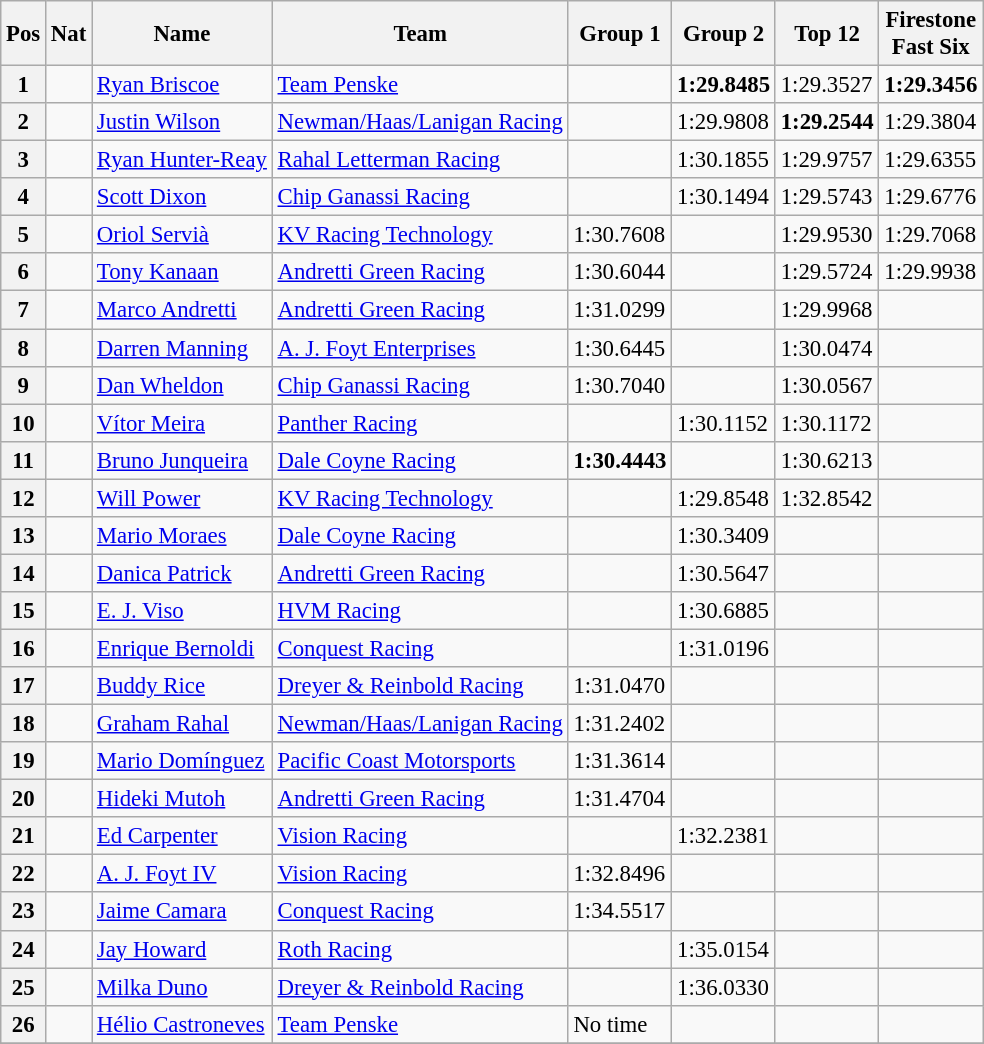<table class="wikitable" style="font-size: 95%;">
<tr>
<th>Pos</th>
<th>Nat</th>
<th>Name</th>
<th>Team</th>
<th>Group 1</th>
<th>Group 2</th>
<th>Top 12</th>
<th>Firestone<br>Fast Six</th>
</tr>
<tr>
<th>1</th>
<td></td>
<td><a href='#'>Ryan Briscoe</a></td>
<td><a href='#'>Team Penske</a></td>
<td></td>
<td><strong>1:29.8485</strong></td>
<td>1:29.3527</td>
<td><strong>1:29.3456</strong></td>
</tr>
<tr>
<th>2</th>
<td></td>
<td><a href='#'>Justin Wilson</a></td>
<td><a href='#'>Newman/Haas/Lanigan Racing</a></td>
<td></td>
<td>1:29.9808</td>
<td><strong>1:29.2544</strong></td>
<td>1:29.3804</td>
</tr>
<tr>
<th>3</th>
<td></td>
<td><a href='#'>Ryan Hunter-Reay</a></td>
<td><a href='#'>Rahal Letterman Racing</a></td>
<td></td>
<td>1:30.1855</td>
<td>1:29.9757</td>
<td>1:29.6355</td>
</tr>
<tr>
<th>4</th>
<td></td>
<td><a href='#'>Scott Dixon</a></td>
<td><a href='#'>Chip Ganassi Racing</a></td>
<td></td>
<td>1:30.1494</td>
<td>1:29.5743</td>
<td>1:29.6776</td>
</tr>
<tr>
<th>5</th>
<td></td>
<td><a href='#'>Oriol Servià</a></td>
<td><a href='#'>KV Racing Technology</a></td>
<td>1:30.7608</td>
<td></td>
<td>1:29.9530</td>
<td>1:29.7068</td>
</tr>
<tr>
<th>6</th>
<td></td>
<td><a href='#'>Tony Kanaan</a></td>
<td><a href='#'>Andretti Green Racing</a></td>
<td>1:30.6044</td>
<td></td>
<td>1:29.5724</td>
<td>1:29.9938</td>
</tr>
<tr>
<th>7</th>
<td></td>
<td><a href='#'>Marco Andretti</a></td>
<td><a href='#'>Andretti Green Racing</a></td>
<td>1:31.0299</td>
<td></td>
<td>1:29.9968</td>
<td></td>
</tr>
<tr>
<th>8</th>
<td></td>
<td><a href='#'>Darren Manning</a></td>
<td><a href='#'>A. J. Foyt Enterprises</a></td>
<td>1:30.6445</td>
<td></td>
<td>1:30.0474</td>
<td></td>
</tr>
<tr>
<th>9</th>
<td></td>
<td><a href='#'>Dan Wheldon</a></td>
<td><a href='#'>Chip Ganassi Racing</a></td>
<td>1:30.7040</td>
<td></td>
<td>1:30.0567</td>
<td></td>
</tr>
<tr>
<th>10</th>
<td></td>
<td><a href='#'>Vítor Meira</a></td>
<td><a href='#'>Panther Racing</a></td>
<td></td>
<td>1:30.1152</td>
<td>1:30.1172</td>
<td></td>
</tr>
<tr>
<th>11</th>
<td></td>
<td><a href='#'>Bruno Junqueira</a></td>
<td><a href='#'>Dale Coyne Racing</a></td>
<td><strong>1:30.4443</strong></td>
<td></td>
<td>1:30.6213</td>
<td></td>
</tr>
<tr>
<th>12</th>
<td></td>
<td><a href='#'>Will Power</a></td>
<td><a href='#'>KV Racing Technology</a></td>
<td></td>
<td>1:29.8548</td>
<td>1:32.8542</td>
<td></td>
</tr>
<tr>
<th>13</th>
<td></td>
<td><a href='#'>Mario Moraes</a></td>
<td><a href='#'>Dale Coyne Racing</a></td>
<td></td>
<td>1:30.3409</td>
<td></td>
<td></td>
</tr>
<tr>
<th>14</th>
<td></td>
<td><a href='#'>Danica Patrick</a></td>
<td><a href='#'>Andretti Green Racing</a></td>
<td></td>
<td>1:30.5647</td>
<td></td>
<td></td>
</tr>
<tr>
<th>15</th>
<td></td>
<td><a href='#'>E. J. Viso</a></td>
<td><a href='#'>HVM Racing</a></td>
<td></td>
<td>1:30.6885</td>
<td></td>
<td></td>
</tr>
<tr>
<th>16</th>
<td></td>
<td><a href='#'>Enrique Bernoldi</a></td>
<td><a href='#'>Conquest Racing</a></td>
<td></td>
<td>1:31.0196</td>
<td></td>
<td></td>
</tr>
<tr>
<th>17</th>
<td></td>
<td><a href='#'>Buddy Rice</a></td>
<td><a href='#'>Dreyer & Reinbold Racing</a></td>
<td>1:31.0470</td>
<td></td>
<td></td>
<td></td>
</tr>
<tr>
<th>18</th>
<td></td>
<td><a href='#'>Graham Rahal</a></td>
<td><a href='#'>Newman/Haas/Lanigan Racing</a></td>
<td>1:31.2402</td>
<td></td>
<td></td>
<td></td>
</tr>
<tr>
<th>19</th>
<td></td>
<td><a href='#'>Mario Domínguez</a></td>
<td><a href='#'>Pacific Coast Motorsports</a></td>
<td>1:31.3614</td>
<td></td>
<td></td>
<td></td>
</tr>
<tr>
<th>20</th>
<td></td>
<td><a href='#'>Hideki Mutoh</a></td>
<td><a href='#'>Andretti Green Racing</a></td>
<td>1:31.4704</td>
<td></td>
<td></td>
<td></td>
</tr>
<tr>
<th>21</th>
<td></td>
<td><a href='#'>Ed Carpenter</a></td>
<td><a href='#'>Vision Racing</a></td>
<td></td>
<td>1:32.2381</td>
<td></td>
<td></td>
</tr>
<tr>
<th>22</th>
<td></td>
<td><a href='#'>A. J. Foyt IV</a></td>
<td><a href='#'>Vision Racing</a></td>
<td>1:32.8496</td>
<td></td>
<td></td>
<td></td>
</tr>
<tr>
<th>23</th>
<td></td>
<td><a href='#'>Jaime Camara</a></td>
<td><a href='#'>Conquest Racing</a></td>
<td>1:34.5517</td>
<td></td>
<td></td>
<td></td>
</tr>
<tr>
<th>24</th>
<td></td>
<td><a href='#'>Jay Howard</a></td>
<td><a href='#'>Roth Racing</a></td>
<td></td>
<td>1:35.0154</td>
<td></td>
<td></td>
</tr>
<tr>
<th>25</th>
<td></td>
<td><a href='#'>Milka Duno</a></td>
<td><a href='#'>Dreyer & Reinbold Racing</a></td>
<td></td>
<td>1:36.0330</td>
<td></td>
<td></td>
</tr>
<tr>
<th>26</th>
<td></td>
<td><a href='#'>Hélio Castroneves</a></td>
<td><a href='#'>Team Penske</a></td>
<td>No time</td>
<td></td>
<td></td>
<td></td>
</tr>
<tr>
</tr>
</table>
